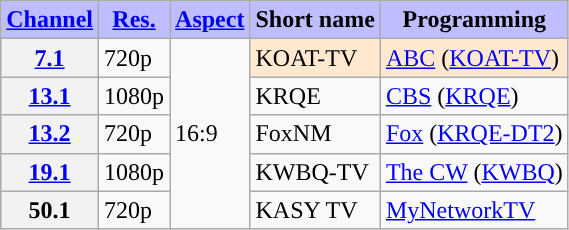<table class="wikitable">
<tr>
<th style="background-color: #bdbdff" scope = "col"><a href='#'>Channel</a></th>
<th style="background-color: #bdbdff" scope = "col"><a href='#'>Res.</a></th>
<th style="background-color: #bdbdff" scope = "col"><a href='#'>Aspect</a></th>
<th style="background-color: #bdbdff" scope = "col">Short name</th>
<th style="background-color: #bdbdff" scope = "col">Programming</th>
</tr>
<tr>
<th scope = "row"><a href='#'>7.1</a></th>
<td>720p</td>
<td rowspan=5>16:9</td>
<td style="background-color:#ffe8d0">KOAT-TV</td>
<td style="background-color:#ffe8d0"><a href='#'>ABC</a> (<a href='#'>KOAT-TV</a>) </td>
</tr>
<tr>
<th scope = "row"><a href='#'>13.1</a></th>
<td>1080p</td>
<td>KRQE</td>
<td><a href='#'>CBS</a> (<a href='#'>KRQE</a>)</td>
</tr>
<tr>
<th scope = "row"><a href='#'>13.2</a></th>
<td>720p</td>
<td>FoxNM</td>
<td><a href='#'>Fox</a> (<a href='#'>KRQE-DT2</a>)</td>
</tr>
<tr>
<th scope = "row"><a href='#'>19.1</a></th>
<td>1080p</td>
<td>KWBQ-TV</td>
<td><a href='#'>The CW</a> (<a href='#'>KWBQ</a>)</td>
</tr>
<tr>
<th scope = "row">50.1</th>
<td>720p</td>
<td>KASY TV</td>
<td><a href='#'>MyNetworkTV</a></td>
</tr>
</table>
